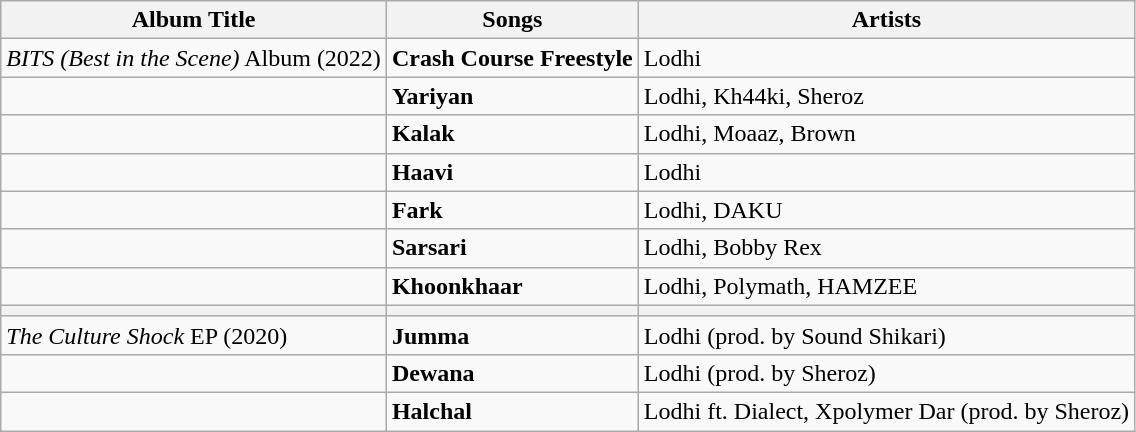<table class="wikitable">
<tr>
<th>Album Title</th>
<th>Songs</th>
<th>Artists</th>
</tr>
<tr>
<td><em>BITS (Best in the Scene)</em> Album (2022)</td>
<td><strong>Crash Course Freestyle</strong></td>
<td>Lodhi</td>
</tr>
<tr>
<td></td>
<td><strong>Yariyan</strong></td>
<td>Lodhi, Kh44ki, Sheroz</td>
</tr>
<tr>
<td></td>
<td><strong>Kalak</strong></td>
<td>Lodhi, Moaaz, Brown</td>
</tr>
<tr>
<td></td>
<td><strong>Haavi</strong></td>
<td>Lodhi</td>
</tr>
<tr>
<td></td>
<td><strong>Fark</strong></td>
<td>Lodhi, DAKU</td>
</tr>
<tr>
<td></td>
<td><strong>Sarsari</strong></td>
<td>Lodhi, Bobby Rex</td>
</tr>
<tr>
<td></td>
<td><strong>Khoonkhaar</strong></td>
<td>Lodhi, Polymath, HAMZEE</td>
</tr>
<tr>
<th></th>
<th></th>
<th></th>
</tr>
<tr>
<td><em>The Culture Shock</em> EP (2020)</td>
<td><strong>Jumma</strong></td>
<td>Lodhi (prod. by Sound Shikari)</td>
</tr>
<tr>
<td></td>
<td><strong>Dewana</strong></td>
<td>Lodhi (prod. by Sheroz)</td>
</tr>
<tr>
<td></td>
<td><strong>Halchal</strong></td>
<td>Lodhi ft. Dialect, Xpolymer Dar (prod. by Sheroz)</td>
</tr>
</table>
